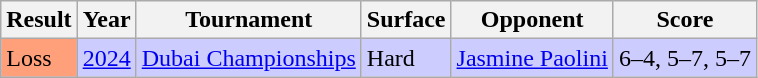<table class="wikitable">
<tr>
<th>Result</th>
<th>Year</th>
<th>Tournament</th>
<th>Surface</th>
<th>Opponent</th>
<th class="unsortable">Score</th>
</tr>
<tr style="background:#ccccff;">
<td bgcolor=ffa07a>Loss</td>
<td><a href='#'>2024</a></td>
<td><a href='#'>Dubai Championships</a></td>
<td>Hard</td>
<td> <a href='#'>Jasmine Paolini</a></td>
<td>6–4, 5–7, 5–7</td>
</tr>
</table>
